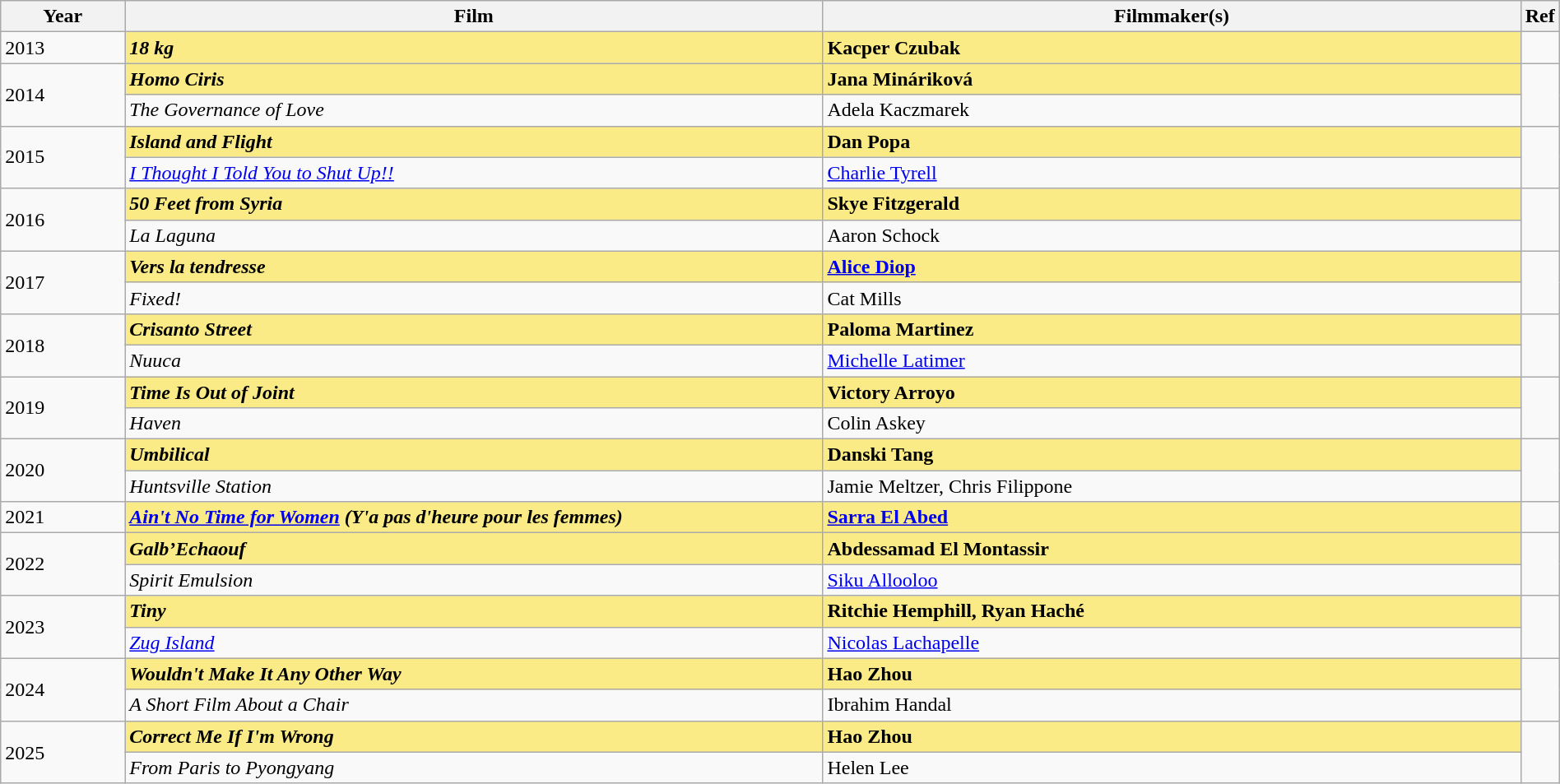<table class = "wikitable sortable" width=100%>
<tr>
<th style="width:8%;">Year</th>
<th style="width:45%;">Film</th>
<th style="width:45%;">Filmmaker(s)</th>
<th style="width:2%;">Ref</th>
</tr>
<tr>
<td>2013</td>
<td style="background:#FAEB86;"><strong><em>18 kg</em></strong></td>
<td style="background:#FAEB86;"><strong>Kacper Czubak</strong></td>
<td></td>
</tr>
<tr>
<td rowspan=2>2014</td>
<td style="background:#FAEB86;"><strong><em>Homo Ciris</em></strong></td>
<td style="background:#FAEB86;"><strong>Jana Mináriková</strong></td>
<td rowspan=2></td>
</tr>
<tr>
<td><em>The Governance of Love</em></td>
<td>Adela Kaczmarek</td>
</tr>
<tr>
<td rowspan=2>2015</td>
<td style="background:#FAEB86;"><strong><em>Island and Flight</em></strong></td>
<td style="background:#FAEB86;"><strong>Dan Popa</strong></td>
<td rowspan=2></td>
</tr>
<tr>
<td><em><a href='#'>I Thought I Told You to Shut Up!!</a></em></td>
<td><a href='#'>Charlie Tyrell</a></td>
</tr>
<tr>
<td rowspan=2>2016</td>
<td style="background:#FAEB86;"><strong><em>50 Feet from Syria</em></strong></td>
<td style="background:#FAEB86;"><strong>Skye Fitzgerald</strong></td>
<td rowspan=2></td>
</tr>
<tr>
<td><em>La Laguna</em></td>
<td>Aaron Schock</td>
</tr>
<tr>
<td rowspan=2>2017</td>
<td style="background:#FAEB86;"><strong><em>Vers la tendresse</em></strong></td>
<td style="background:#FAEB86;"><strong><a href='#'>Alice Diop</a></strong></td>
<td rowspan=2></td>
</tr>
<tr>
<td><em>Fixed!</em></td>
<td>Cat Mills</td>
</tr>
<tr>
<td rowspan=2>2018</td>
<td style="background:#FAEB86;"><strong><em>Crisanto Street</em></strong></td>
<td style="background:#FAEB86;"><strong>Paloma Martinez</strong></td>
<td rowspan=2></td>
</tr>
<tr>
<td><em>Nuuca</em></td>
<td><a href='#'>Michelle Latimer</a></td>
</tr>
<tr>
<td rowspan=2>2019</td>
<td style="background:#FAEB86;"><strong><em>Time Is Out of Joint</em></strong></td>
<td style="background:#FAEB86;"><strong>Victory Arroyo</strong></td>
<td rowspan=2></td>
</tr>
<tr>
<td><em>Haven</em></td>
<td>Colin Askey</td>
</tr>
<tr>
<td rowspan=2>2020</td>
<td style="background:#FAEB86;"><strong><em>Umbilical</em></strong></td>
<td style="background:#FAEB86;"><strong>Danski Tang</strong></td>
<td rowspan=2></td>
</tr>
<tr>
<td><em>Huntsville Station</em></td>
<td>Jamie Meltzer, Chris Filippone</td>
</tr>
<tr>
<td>2021</td>
<td style="background:#FAEB86;"><strong><em><a href='#'>Ain't No Time for Women</a> (Y'a pas d'heure pour les femmes)</em></strong></td>
<td style="background:#FAEB86;"><strong><a href='#'>Sarra El Abed</a></strong></td>
<td></td>
</tr>
<tr>
<td rowspan=2>2022</td>
<td style="background:#FAEB86;"><strong><em>Galb’Echaouf</em></strong></td>
<td style="background:#FAEB86;"><strong>Abdessamad El Montassir</strong></td>
<td rowspan=2></td>
</tr>
<tr>
<td><em>Spirit Emulsion</em></td>
<td><a href='#'>Siku Allooloo</a></td>
</tr>
<tr>
<td rowspan=2>2023</td>
<td style="background:#FAEB86;"><strong><em>Tiny</em></strong></td>
<td style="background:#FAEB86;"><strong>Ritchie Hemphill, Ryan Haché</strong></td>
<td rowspan=2></td>
</tr>
<tr>
<td><em><a href='#'>Zug Island</a></em></td>
<td><a href='#'>Nicolas Lachapelle</a></td>
</tr>
<tr>
<td rowspan=2>2024</td>
<td style="background:#FAEB86;"><strong><em>Wouldn't Make It Any Other Way</em></strong></td>
<td style="background:#FAEB86;"><strong>Hao Zhou</strong></td>
<td rowspan=2></td>
</tr>
<tr>
<td><em>A Short Film About a Chair</em></td>
<td>Ibrahim Handal</td>
</tr>
<tr>
<td rowspan=2>2025</td>
<td style="background:#FAEB86;"><strong><em>Correct Me If I'm Wrong</em></strong></td>
<td style="background:#FAEB86;"><strong>Hao Zhou</strong></td>
<td rowspan=2></td>
</tr>
<tr>
<td><em>From Paris to Pyongyang</em></td>
<td>Helen Lee</td>
</tr>
</table>
